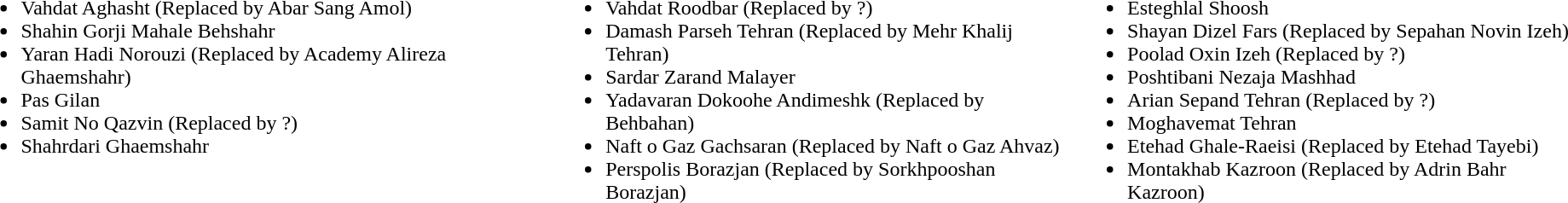<table>
<tr style="vertical-align: top;">
<td><br><ul><li>Vahdat Aghasht (Replaced by Abar Sang Amol)</li><li>Shahin Gorji Mahale Behshahr</li><li>Yaran Hadi Norouzi (Replaced by Academy Alireza Ghaemshahr)</li><li>Pas Gilan</li><li>Samit No Qazvin (Replaced by ?)</li><li>Shahrdari Ghaemshahr</li></ul></td>
<td><br><ul><li>Vahdat Roodbar (Replaced by ?)</li><li>Damash Parseh Tehran (Replaced by Mehr Khalij Tehran)</li><li>Sardar Zarand Malayer</li><li>Yadavaran Dokoohe Andimeshk (Replaced by Behbahan)</li><li>Naft o Gaz Gachsaran (Replaced by Naft o Gaz Ahvaz)</li><li>Perspolis Borazjan (Replaced by Sorkhpooshan Borazjan)</li></ul></td>
<td><br><ul><li>Esteghlal Shoosh</li><li>Shayan Dizel Fars (Replaced by Sepahan Novin Izeh)</li><li>Poolad Oxin Izeh (Replaced by ?)</li><li>Poshtibani Nezaja Mashhad</li><li>Arian Sepand Tehran (Replaced by ?)</li><li>Moghavemat Tehran</li><li>Etehad Ghale-Raeisi (Replaced by Etehad Tayebi)</li><li>Montakhab Kazroon (Replaced by Adrin Bahr Kazroon)</li></ul></td>
</tr>
</table>
